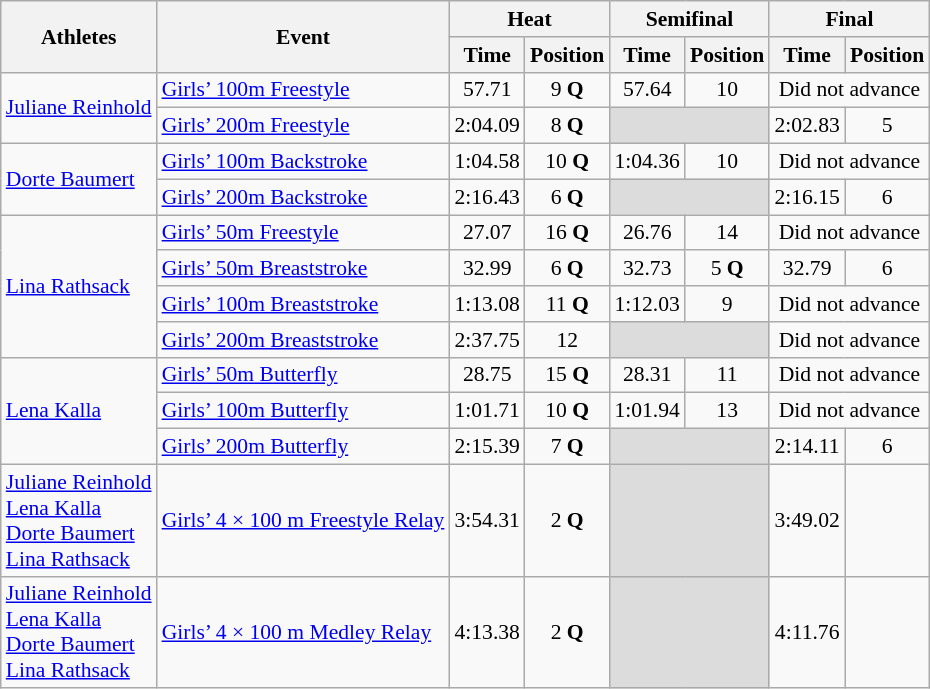<table class="wikitable" border="1" style="font-size:90%">
<tr>
<th rowspan=2>Athletes</th>
<th rowspan=2>Event</th>
<th colspan=2>Heat</th>
<th colspan=2>Semifinal</th>
<th colspan=2>Final</th>
</tr>
<tr>
<th>Time</th>
<th>Position</th>
<th>Time</th>
<th>Position</th>
<th>Time</th>
<th>Position</th>
</tr>
<tr>
<td rowspan=2><a href='#'>Juliane Reinhold</a></td>
<td><a href='#'>Girls’ 100m Freestyle</a></td>
<td align=center>57.71</td>
<td align=center>9 <strong>Q</strong></td>
<td align=center>57.64</td>
<td align=center>10</td>
<td colspan="2" align=center>Did not advance</td>
</tr>
<tr>
<td><a href='#'>Girls’ 200m Freestyle</a></td>
<td align=center>2:04.09</td>
<td align=center>8 <strong>Q</strong></td>
<td colspan=2 bgcolor=#DCDCDC></td>
<td align=center>2:02.83</td>
<td align=center>5</td>
</tr>
<tr>
<td rowspan=2><a href='#'>Dorte Baumert</a></td>
<td><a href='#'>Girls’ 100m Backstroke</a></td>
<td align=center>1:04.58</td>
<td align=center>10 <strong>Q</strong></td>
<td align=center>1:04.36</td>
<td align=center>10</td>
<td colspan="2" align=center>Did not advance</td>
</tr>
<tr>
<td><a href='#'>Girls’ 200m Backstroke</a></td>
<td align=center>2:16.43</td>
<td align=center>6 <strong>Q</strong></td>
<td colspan=2 bgcolor=#DCDCDC></td>
<td align=center>2:16.15</td>
<td align=center>6</td>
</tr>
<tr>
<td rowspan=4><a href='#'>Lina Rathsack</a></td>
<td><a href='#'>Girls’ 50m Freestyle</a></td>
<td align=center>27.07</td>
<td align=center>16 <strong>Q</strong></td>
<td align=center>26.76</td>
<td align=center>14</td>
<td colspan="2" align=center>Did not advance</td>
</tr>
<tr>
<td><a href='#'>Girls’ 50m Breaststroke</a></td>
<td align=center>32.99</td>
<td align=center>6 <strong>Q</strong></td>
<td align=center>32.73</td>
<td align=center>5 <strong>Q</strong></td>
<td align=center>32.79</td>
<td align=center>6</td>
</tr>
<tr>
<td><a href='#'>Girls’ 100m Breaststroke</a></td>
<td align=center>1:13.08</td>
<td align=center>11 <strong>Q</strong></td>
<td align=center>1:12.03</td>
<td align=center>9</td>
<td colspan="2" align=center>Did not advance</td>
</tr>
<tr>
<td><a href='#'>Girls’ 200m Breaststroke</a></td>
<td align=center>2:37.75</td>
<td align=center>12</td>
<td colspan=2 bgcolor=#DCDCDC></td>
<td colspan="2" align=center>Did not advance</td>
</tr>
<tr>
<td rowspan=3><a href='#'>Lena Kalla</a></td>
<td><a href='#'>Girls’ 50m Butterfly</a></td>
<td align=center>28.75</td>
<td align=center>15 <strong>Q</strong></td>
<td align=center>28.31</td>
<td align=center>11</td>
<td colspan="2" align=center>Did not advance</td>
</tr>
<tr>
<td><a href='#'>Girls’ 100m Butterfly</a></td>
<td align=center>1:01.71</td>
<td align=center>10 <strong>Q</strong></td>
<td align=center>1:01.94</td>
<td align=center>13</td>
<td colspan="2" align=center>Did not advance</td>
</tr>
<tr>
<td><a href='#'>Girls’ 200m Butterfly</a></td>
<td align=center>2:15.39</td>
<td align=center>7 <strong>Q</strong></td>
<td colspan=2 bgcolor=#DCDCDC></td>
<td align=center>2:14.11</td>
<td align=center>6</td>
</tr>
<tr>
<td><a href='#'>Juliane Reinhold</a><br><a href='#'>Lena Kalla</a><br><a href='#'>Dorte Baumert</a><br><a href='#'>Lina Rathsack</a></td>
<td><a href='#'>Girls’ 4 × 100 m Freestyle Relay</a></td>
<td align=center>3:54.31</td>
<td align=center>2 <strong>Q</strong></td>
<td colspan=2 bgcolor=#DCDCDC></td>
<td align=center>3:49.02</td>
<td align=center></td>
</tr>
<tr>
<td><a href='#'>Juliane Reinhold</a><br><a href='#'>Lena Kalla</a><br><a href='#'>Dorte Baumert</a><br><a href='#'>Lina Rathsack</a></td>
<td><a href='#'>Girls’ 4 × 100 m Medley Relay</a></td>
<td align=center>4:13.38</td>
<td align=center>2 <strong>Q</strong></td>
<td colspan=2 bgcolor=#DCDCDC></td>
<td align=center>4:11.76</td>
<td align=center></td>
</tr>
</table>
